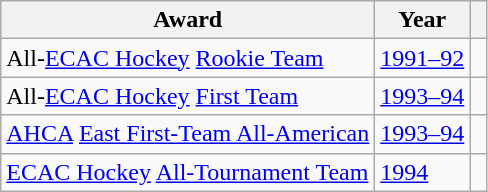<table class="wikitable">
<tr>
<th>Award</th>
<th>Year</th>
<th> </th>
</tr>
<tr>
<td>All-<a href='#'>ECAC Hockey</a> <a href='#'>Rookie Team</a></td>
<td><a href='#'>1991–92</a></td>
<td></td>
</tr>
<tr>
<td>All-<a href='#'>ECAC Hockey</a> <a href='#'>First Team</a></td>
<td><a href='#'>1993–94</a></td>
<td></td>
</tr>
<tr>
<td><a href='#'>AHCA</a> <a href='#'>East First-Team All-American</a></td>
<td><a href='#'>1993–94</a></td>
<td></td>
</tr>
<tr>
<td><a href='#'>ECAC Hockey</a> <a href='#'>All-Tournament Team</a></td>
<td><a href='#'>1994</a></td>
<td></td>
</tr>
</table>
